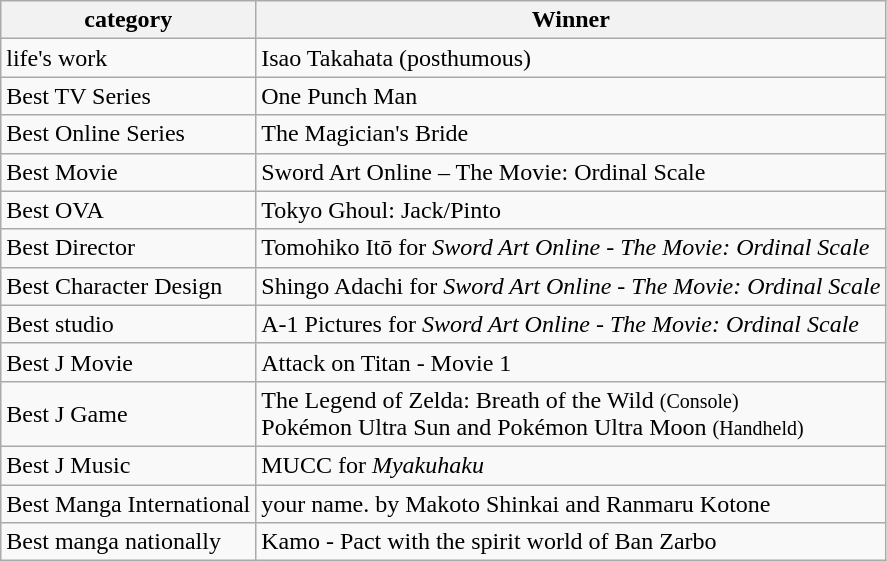<table class="wikitable">
<tr>
<th>category</th>
<th>Winner </th>
</tr>
<tr>
<td>life's work</td>
<td>Isao Takahata (posthumous)</td>
</tr>
<tr>
<td>Best TV Series</td>
<td>One Punch Man</td>
</tr>
<tr>
<td>Best Online Series</td>
<td>The Magician's Bride</td>
</tr>
<tr>
<td>Best Movie</td>
<td>Sword Art Online – The Movie: Ordinal Scale</td>
</tr>
<tr>
<td>Best OVA</td>
<td>Tokyo Ghoul: Jack/Pinto</td>
</tr>
<tr>
<td>Best Director</td>
<td>Tomohiko Itō for <em>Sword Art Online - The Movie: Ordinal Scale</em></td>
</tr>
<tr>
<td>Best Character Design</td>
<td>Shingo Adachi for <em>Sword Art Online - The Movie: Ordinal Scale</em></td>
</tr>
<tr>
<td>Best studio</td>
<td>A-1 Pictures for <em>Sword Art Online - The Movie: Ordinal Scale</em></td>
</tr>
<tr>
<td>Best J Movie</td>
<td>Attack on Titan - Movie 1</td>
</tr>
<tr>
<td>Best J Game</td>
<td>The Legend of Zelda: Breath of the Wild <small>(Console)</small><br>Pokémon Ultra Sun and Pokémon Ultra Moon <small>(Handheld)</small></td>
</tr>
<tr>
<td>Best J Music</td>
<td>MUCC for <em>Myakuhaku</em></td>
</tr>
<tr>
<td>Best Manga International</td>
<td>your name. by Makoto Shinkai and Ranmaru Kotone</td>
</tr>
<tr>
<td>Best manga nationally</td>
<td>Kamo - Pact with the spirit world of Ban Zarbo</td>
</tr>
</table>
